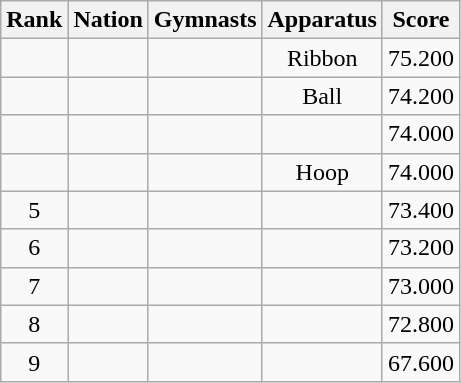<table class="wikitable sortable" style="text-align:center">
<tr>
<th>Rank</th>
<th>Nation</th>
<th>Gymnasts</th>
<th>Apparatus</th>
<th>Score</th>
</tr>
<tr>
<td></td>
<td align=left></td>
<td></td>
<td>Ribbon</td>
<td>75.200</td>
</tr>
<tr>
<td></td>
<td align=left></td>
<td></td>
<td>Ball</td>
<td>74.200</td>
</tr>
<tr>
<td></td>
<td align=left></td>
<td></td>
<td></td>
<td>74.000</td>
</tr>
<tr>
<td></td>
<td align=left></td>
<td></td>
<td>Hoop</td>
<td>74.000</td>
</tr>
<tr>
<td>5</td>
<td align=left></td>
<td></td>
<td></td>
<td>73.400</td>
</tr>
<tr>
<td>6</td>
<td align=left></td>
<td></td>
<td></td>
<td>73.200</td>
</tr>
<tr>
<td>7</td>
<td align=left></td>
<td></td>
<td></td>
<td>73.000</td>
</tr>
<tr>
<td>8</td>
<td align=left></td>
<td></td>
<td></td>
<td>72.800</td>
</tr>
<tr>
<td>9</td>
<td align=left></td>
<td></td>
<td></td>
<td>67.600</td>
</tr>
</table>
